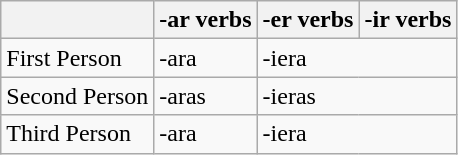<table class="wikitable">
<tr>
<th></th>
<th>-ar verbs</th>
<th>-er verbs</th>
<th>-ir verbs</th>
</tr>
<tr>
<td>First Person</td>
<td>-ara</td>
<td colspan="2">-iera</td>
</tr>
<tr>
<td>Second Person</td>
<td>-aras</td>
<td colspan="2">-ieras</td>
</tr>
<tr>
<td>Third Person</td>
<td>-ara</td>
<td colspan="2">-iera</td>
</tr>
</table>
